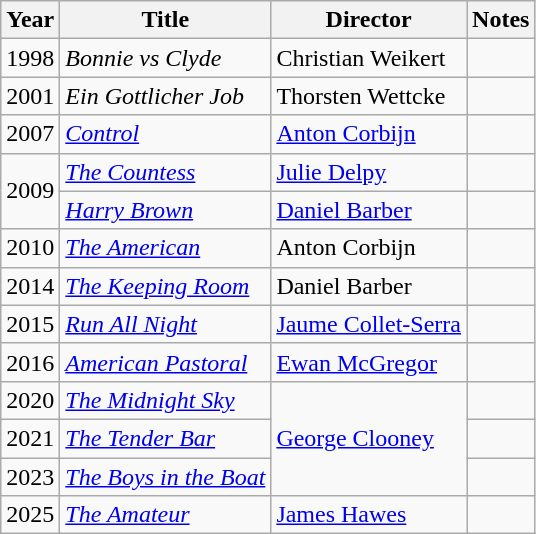<table class="wikitable">
<tr>
<th>Year</th>
<th>Title</th>
<th>Director</th>
<th>Notes</th>
</tr>
<tr>
<td>1998</td>
<td><em>Bonnie vs Clyde</em></td>
<td>Christian Weikert</td>
<td></td>
</tr>
<tr>
<td>2001</td>
<td><em>Ein Gottlicher Job</em></td>
<td>Thorsten Wettcke</td>
<td></td>
</tr>
<tr>
<td>2007</td>
<td><em><a href='#'>Control</a></em></td>
<td><a href='#'>Anton Corbijn</a></td>
<td></td>
</tr>
<tr>
<td rowspan=2>2009</td>
<td><em><a href='#'>The Countess</a></em></td>
<td><a href='#'>Julie Delpy</a></td>
<td></td>
</tr>
<tr>
<td><em><a href='#'>Harry Brown</a></em></td>
<td><a href='#'>Daniel Barber</a></td>
<td></td>
</tr>
<tr>
<td>2010</td>
<td><em><a href='#'>The American</a></em></td>
<td>Anton Corbijn</td>
<td></td>
</tr>
<tr>
<td>2014</td>
<td><em><a href='#'>The Keeping Room</a></em></td>
<td>Daniel Barber</td>
<td></td>
</tr>
<tr>
<td>2015</td>
<td><em><a href='#'>Run All Night</a></em></td>
<td><a href='#'>Jaume Collet-Serra</a></td>
<td></td>
</tr>
<tr>
<td>2016</td>
<td><em><a href='#'>American Pastoral</a></em></td>
<td><a href='#'>Ewan McGregor</a></td>
<td></td>
</tr>
<tr>
<td>2020</td>
<td><em><a href='#'>The Midnight Sky</a></em></td>
<td rowspan=3><a href='#'>George Clooney</a></td>
<td></td>
</tr>
<tr>
<td>2021</td>
<td><em><a href='#'>The Tender Bar</a></em></td>
<td></td>
</tr>
<tr>
<td>2023</td>
<td><em><a href='#'>The Boys in the Boat</a></em></td>
<td></td>
</tr>
<tr>
<td>2025</td>
<td><em><a href='#'>The Amateur</a></em></td>
<td><a href='#'>James Hawes</a></td>
<td></td>
</tr>
</table>
